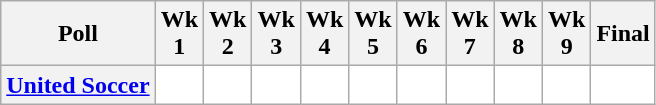<table class="wikitable" style="white-space:nowrap;text-align:center;">
<tr>
<th>Poll</th>
<th>Wk<br>1</th>
<th>Wk<br>2</th>
<th>Wk<br>3</th>
<th>Wk<br>4</th>
<th>Wk<br>5</th>
<th>Wk<br>6</th>
<th>Wk<br>7</th>
<th>Wk<br>8</th>
<th>Wk<br>9</th>
<th>Final<br></th>
</tr>
<tr>
<th><a href='#'>United Soccer</a></th>
<td style="background:#FFFFFF;"></td>
<td style="background:#FFFFFF;"></td>
<td style="background:#FFFFFF;"></td>
<td style="background:#FFFFFF;"></td>
<td style="background:#FFFFFF;"></td>
<td style="background:#FFFFFF;"></td>
<td style="background:#FFFFFF;"></td>
<td style="background:#FFFFFF;"></td>
<td style="background:#FFFFFF;"></td>
<td style="background:#FFFFFF;"></td>
</tr>
</table>
